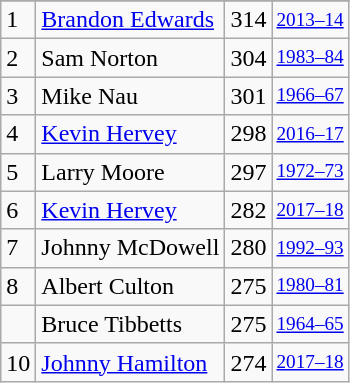<table class="wikitable">
<tr>
</tr>
<tr>
<td>1</td>
<td><a href='#'>Brandon Edwards</a></td>
<td>314</td>
<td style="font-size:80%;"><a href='#'>2013–14</a></td>
</tr>
<tr>
<td>2</td>
<td>Sam Norton</td>
<td>304</td>
<td style="font-size:80%;"><a href='#'>1983–84</a></td>
</tr>
<tr>
<td>3</td>
<td>Mike Nau</td>
<td>301</td>
<td style="font-size:80%;"><a href='#'>1966–67</a></td>
</tr>
<tr>
<td>4</td>
<td><a href='#'>Kevin Hervey</a></td>
<td>298</td>
<td style="font-size:80%;"><a href='#'>2016–17</a></td>
</tr>
<tr>
<td>5</td>
<td>Larry Moore</td>
<td>297</td>
<td style="font-size:80%;"><a href='#'>1972–73</a></td>
</tr>
<tr>
<td>6</td>
<td><a href='#'>Kevin Hervey</a></td>
<td>282</td>
<td style="font-size:80%;"><a href='#'>2017–18</a></td>
</tr>
<tr>
<td>7</td>
<td>Johnny McDowell</td>
<td>280</td>
<td style="font-size:80%;"><a href='#'>1992–93</a></td>
</tr>
<tr>
<td>8</td>
<td>Albert Culton</td>
<td>275</td>
<td style="font-size:80%;"><a href='#'>1980–81</a></td>
</tr>
<tr>
<td></td>
<td>Bruce Tibbetts</td>
<td>275</td>
<td style="font-size:80%;"><a href='#'>1964–65</a></td>
</tr>
<tr>
<td>10</td>
<td><a href='#'>Johnny Hamilton</a></td>
<td>274</td>
<td style="font-size:80%;"><a href='#'>2017–18</a></td>
</tr>
</table>
